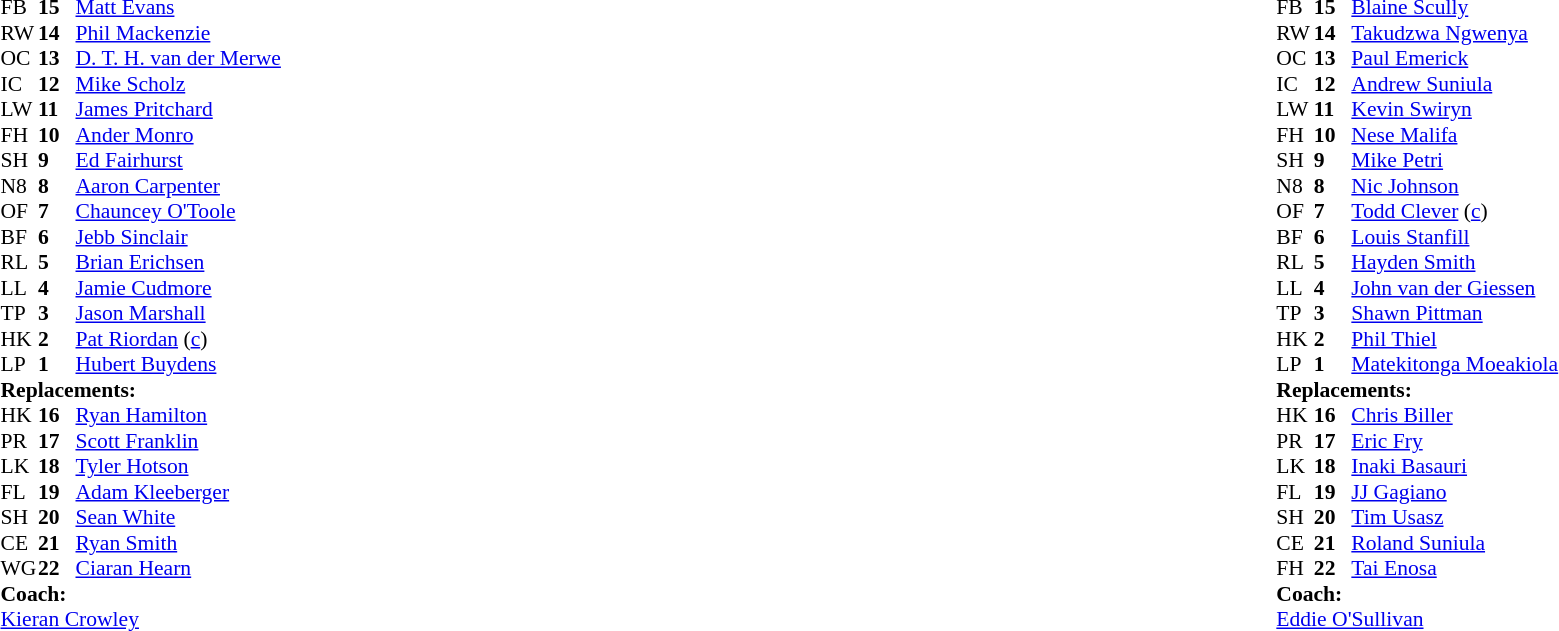<table style="width:100%;">
<tr>
<td style="vertical-align:top; width:50%;"><br><table style="font-size: 90%" cellspacing="0" cellpadding="0">
<tr>
<th width="25"></th>
<th width="25"></th>
</tr>
<tr>
<td>FB</td>
<td><strong>15</strong></td>
<td><a href='#'>Matt Evans</a></td>
<td></td>
<td></td>
</tr>
<tr>
<td>RW</td>
<td><strong>14</strong></td>
<td><a href='#'>Phil Mackenzie</a></td>
</tr>
<tr>
<td>OC</td>
<td><strong>13</strong></td>
<td><a href='#'>D. T. H. van der Merwe</a></td>
</tr>
<tr>
<td>IC</td>
<td><strong>12</strong></td>
<td><a href='#'>Mike Scholz</a></td>
<td></td>
<td></td>
</tr>
<tr>
<td>LW</td>
<td><strong>11</strong></td>
<td><a href='#'>James Pritchard</a></td>
</tr>
<tr>
<td>FH</td>
<td><strong>10</strong></td>
<td><a href='#'>Ander Monro</a></td>
</tr>
<tr>
<td>SH</td>
<td><strong>9</strong></td>
<td><a href='#'>Ed Fairhurst</a></td>
</tr>
<tr>
<td>N8</td>
<td><strong>8</strong></td>
<td><a href='#'>Aaron Carpenter</a></td>
</tr>
<tr>
<td>OF</td>
<td><strong>7</strong></td>
<td><a href='#'>Chauncey O'Toole</a></td>
</tr>
<tr>
<td>BF</td>
<td><strong>6</strong></td>
<td><a href='#'>Jebb Sinclair</a></td>
<td></td>
<td></td>
</tr>
<tr>
<td>RL</td>
<td><strong>5</strong></td>
<td><a href='#'>Brian Erichsen</a></td>
<td></td>
<td></td>
</tr>
<tr>
<td>LL</td>
<td><strong>4</strong></td>
<td><a href='#'>Jamie Cudmore</a></td>
</tr>
<tr>
<td>TP</td>
<td><strong>3</strong></td>
<td><a href='#'>Jason Marshall</a></td>
</tr>
<tr>
<td>HK</td>
<td><strong>2</strong></td>
<td><a href='#'>Pat Riordan</a> (<a href='#'>c</a>)</td>
<td></td>
<td></td>
</tr>
<tr>
<td>LP</td>
<td><strong>1</strong></td>
<td><a href='#'>Hubert Buydens</a></td>
<td></td>
<td colspan="2"></td>
</tr>
<tr>
<td colspan=3><strong>Replacements:</strong></td>
</tr>
<tr>
<td>HK</td>
<td><strong>16</strong></td>
<td><a href='#'>Ryan Hamilton</a></td>
<td></td>
<td></td>
</tr>
<tr>
<td>PR</td>
<td><strong>17</strong></td>
<td><a href='#'>Scott Franklin</a></td>
<td></td>
<td></td>
<td></td>
</tr>
<tr>
<td>LK</td>
<td><strong>18</strong></td>
<td><a href='#'>Tyler Hotson</a></td>
<td></td>
<td></td>
</tr>
<tr>
<td>FL</td>
<td><strong>19</strong></td>
<td><a href='#'>Adam Kleeberger</a></td>
<td></td>
<td></td>
</tr>
<tr>
<td>SH</td>
<td><strong>20</strong></td>
<td><a href='#'>Sean White</a></td>
</tr>
<tr>
<td>CE</td>
<td><strong>21</strong></td>
<td><a href='#'>Ryan Smith</a></td>
<td></td>
<td></td>
</tr>
<tr>
<td>WG</td>
<td><strong>22</strong></td>
<td><a href='#'>Ciaran Hearn</a></td>
<td></td>
<td></td>
</tr>
<tr>
<td colspan=3><strong>Coach:</strong></td>
</tr>
<tr>
<td colspan="4"> <a href='#'>Kieran Crowley</a></td>
</tr>
</table>
</td>
<td style="vertical-align:top; width:50%;"><br><table cellspacing="0" cellpadding="0" style="font-size:90%; margin:auto;">
<tr>
<th width="25"></th>
<th width="25"></th>
</tr>
<tr>
<td>FB</td>
<td><strong>15</strong></td>
<td><a href='#'>Blaine Scully</a></td>
</tr>
<tr>
<td>RW</td>
<td><strong>14</strong></td>
<td><a href='#'>Takudzwa Ngwenya</a></td>
</tr>
<tr>
<td>OC</td>
<td><strong>13</strong></td>
<td><a href='#'>Paul Emerick</a></td>
</tr>
<tr>
<td>IC</td>
<td><strong>12</strong></td>
<td><a href='#'>Andrew Suniula</a></td>
</tr>
<tr>
<td>LW</td>
<td><strong>11</strong></td>
<td><a href='#'>Kevin Swiryn</a></td>
<td></td>
<td></td>
</tr>
<tr>
<td>FH</td>
<td><strong>10</strong></td>
<td><a href='#'>Nese Malifa</a></td>
<td></td>
<td></td>
</tr>
<tr>
<td>SH</td>
<td><strong>9</strong></td>
<td><a href='#'>Mike Petri</a></td>
<td></td>
<td></td>
</tr>
<tr>
<td>N8</td>
<td><strong>8</strong></td>
<td><a href='#'>Nic Johnson</a></td>
</tr>
<tr>
<td>OF</td>
<td><strong>7</strong></td>
<td><a href='#'>Todd Clever</a> (<a href='#'>c</a>)</td>
</tr>
<tr>
<td>BF</td>
<td><strong>6</strong></td>
<td><a href='#'>Louis Stanfill</a></td>
</tr>
<tr>
<td>RL</td>
<td><strong>5</strong></td>
<td><a href='#'>Hayden Smith</a></td>
</tr>
<tr>
<td>LL</td>
<td><strong>4</strong></td>
<td><a href='#'>John van der Giessen</a></td>
<td></td>
<td></td>
</tr>
<tr>
<td>TP</td>
<td><strong>3</strong></td>
<td><a href='#'>Shawn Pittman</a></td>
</tr>
<tr>
<td>HK</td>
<td><strong>2</strong></td>
<td><a href='#'>Phil Thiel</a></td>
<td></td>
<td></td>
</tr>
<tr>
<td>LP</td>
<td><strong>1</strong></td>
<td><a href='#'>Matekitonga Moeakiola</a></td>
<td></td>
<td></td>
</tr>
<tr>
<td colspan=3><strong>Replacements:</strong></td>
</tr>
<tr>
<td>HK</td>
<td><strong>16</strong></td>
<td><a href='#'>Chris Biller</a></td>
<td></td>
<td></td>
</tr>
<tr>
<td>PR</td>
<td><strong>17</strong></td>
<td><a href='#'>Eric Fry</a></td>
<td></td>
<td></td>
</tr>
<tr>
<td>LK</td>
<td><strong>18</strong></td>
<td><a href='#'>Inaki Basauri</a></td>
<td></td>
<td></td>
</tr>
<tr>
<td>FL</td>
<td><strong>19</strong></td>
<td><a href='#'>JJ Gagiano</a></td>
</tr>
<tr>
<td>SH</td>
<td><strong>20</strong></td>
<td><a href='#'>Tim Usasz</a></td>
<td></td>
<td></td>
</tr>
<tr>
<td>CE</td>
<td><strong>21</strong></td>
<td><a href='#'>Roland Suniula</a></td>
<td></td>
<td></td>
</tr>
<tr>
<td>FH</td>
<td><strong>22</strong></td>
<td><a href='#'>Tai Enosa</a></td>
<td></td>
<td></td>
</tr>
<tr>
<td colspan=3><strong>Coach:</strong></td>
</tr>
<tr>
<td colspan="4"> <a href='#'>Eddie O'Sullivan</a></td>
</tr>
</table>
</td>
</tr>
</table>
